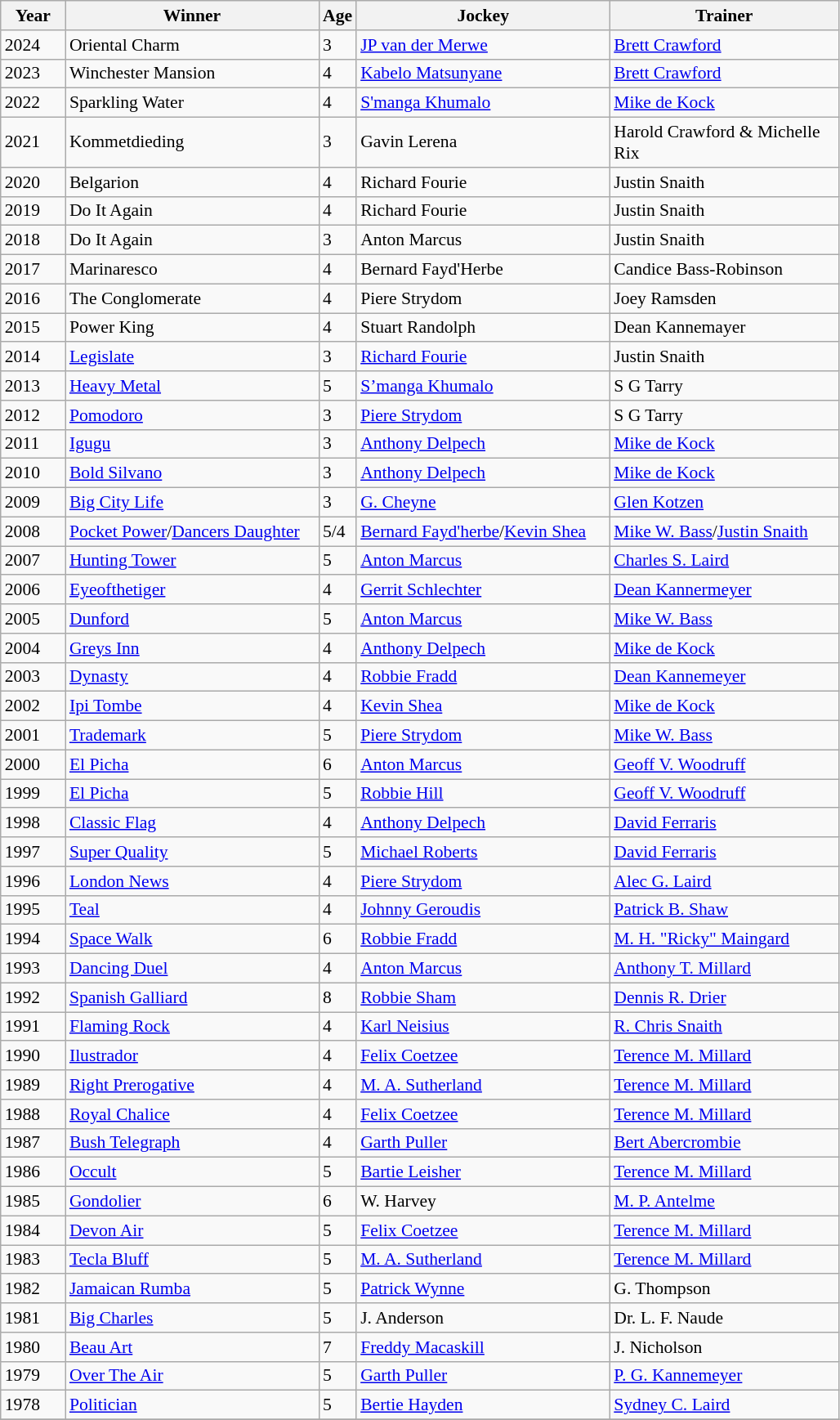<table class="wikitable sortable" style="font-size:90%">
<tr>
<th style="width:46px">Year<br></th>
<th style="width:200px">Winner<br></th>
<th>Age<br></th>
<th style="width:200px">Jockey<br></th>
<th style="width:180px">Trainer<br></th>
</tr>
<tr>
<td>2024</td>
<td>Oriental Charm</td>
<td>3</td>
<td><a href='#'>JP van der Merwe</a></td>
<td><a href='#'>Brett Crawford</a></td>
</tr>
<tr>
<td>2023</td>
<td>Winchester Mansion</td>
<td>4</td>
<td><a href='#'>Kabelo Matsunyane</a></td>
<td><a href='#'>Brett Crawford</a></td>
</tr>
<tr>
<td>2022</td>
<td>Sparkling Water</td>
<td>4</td>
<td><a href='#'>S'manga Khumalo</a></td>
<td><a href='#'>Mike de Kock</a></td>
</tr>
<tr>
<td>2021</td>
<td>Kommetdieding</td>
<td>3</td>
<td>Gavin Lerena</td>
<td>Harold Crawford & Michelle Rix</td>
</tr>
<tr>
<td>2020</td>
<td>Belgarion</td>
<td>4</td>
<td>Richard Fourie</td>
<td>Justin Snaith</td>
</tr>
<tr>
<td>2019</td>
<td>Do It Again</td>
<td>4</td>
<td>Richard Fourie</td>
<td>Justin Snaith</td>
</tr>
<tr>
<td>2018</td>
<td>Do It Again</td>
<td>3</td>
<td>Anton Marcus</td>
<td>Justin Snaith</td>
</tr>
<tr>
<td>2017</td>
<td>Marinaresco</td>
<td>4</td>
<td>Bernard Fayd'Herbe</td>
<td>Candice Bass-Robinson</td>
</tr>
<tr>
<td>2016</td>
<td>The Conglomerate</td>
<td>4</td>
<td>Piere Strydom</td>
<td>Joey Ramsden</td>
</tr>
<tr>
<td>2015</td>
<td>Power King</td>
<td>4</td>
<td>Stuart Randolph</td>
<td>Dean Kannemayer</td>
</tr>
<tr>
<td>2014</td>
<td><a href='#'>Legislate</a></td>
<td>3</td>
<td><a href='#'>Richard Fourie</a></td>
<td>Justin Snaith</td>
</tr>
<tr>
<td>2013</td>
<td><a href='#'>Heavy Metal</a></td>
<td>5</td>
<td><a href='#'>S’manga Khumalo</a></td>
<td>S G Tarry</td>
</tr>
<tr>
<td>2012</td>
<td><a href='#'>Pomodoro</a></td>
<td>3</td>
<td><a href='#'>Piere Strydom</a></td>
<td>S G Tarry</td>
</tr>
<tr>
<td>2011</td>
<td><a href='#'>Igugu</a></td>
<td>3</td>
<td><a href='#'>Anthony Delpech</a></td>
<td><a href='#'>Mike de Kock</a></td>
</tr>
<tr>
<td>2010</td>
<td><a href='#'>Bold Silvano</a></td>
<td>3</td>
<td><a href='#'>Anthony Delpech</a></td>
<td><a href='#'>Mike de Kock</a></td>
</tr>
<tr>
<td>2009</td>
<td><a href='#'>Big City Life</a></td>
<td>3</td>
<td><a href='#'>G. Cheyne</a></td>
<td><a href='#'>Glen Kotzen</a></td>
</tr>
<tr>
<td>2008</td>
<td><a href='#'>Pocket Power</a>/<a href='#'>Dancers Daughter</a></td>
<td>5/4</td>
<td><a href='#'>Bernard Fayd'herbe</a>/<a href='#'>Kevin Shea</a></td>
<td><a href='#'>Mike W. Bass</a>/<a href='#'>Justin Snaith</a></td>
</tr>
<tr>
<td>2007</td>
<td><a href='#'>Hunting Tower</a></td>
<td>5</td>
<td><a href='#'>Anton Marcus</a></td>
<td><a href='#'>Charles S. Laird</a></td>
</tr>
<tr>
<td>2006</td>
<td><a href='#'>Eyeofthetiger</a></td>
<td>4</td>
<td><a href='#'>Gerrit Schlechter</a></td>
<td><a href='#'>Dean Kannermeyer</a></td>
</tr>
<tr>
<td>2005</td>
<td><a href='#'>Dunford</a></td>
<td>5</td>
<td><a href='#'>Anton Marcus</a></td>
<td><a href='#'>Mike W. Bass</a></td>
</tr>
<tr>
<td>2004</td>
<td><a href='#'>Greys Inn</a></td>
<td>4</td>
<td><a href='#'>Anthony Delpech</a></td>
<td><a href='#'>Mike de Kock</a></td>
</tr>
<tr>
<td>2003</td>
<td><a href='#'>Dynasty</a></td>
<td>4</td>
<td><a href='#'>Robbie Fradd</a></td>
<td><a href='#'>Dean Kannemeyer</a></td>
</tr>
<tr>
<td>2002</td>
<td><a href='#'>Ipi Tombe</a></td>
<td>4</td>
<td><a href='#'>Kevin Shea</a></td>
<td><a href='#'>Mike de Kock</a></td>
</tr>
<tr>
<td>2001</td>
<td><a href='#'>Trademark</a></td>
<td>5</td>
<td><a href='#'>Piere Strydom</a></td>
<td><a href='#'>Mike W. Bass</a></td>
</tr>
<tr>
<td>2000</td>
<td><a href='#'>El Picha</a></td>
<td>6</td>
<td><a href='#'>Anton Marcus</a></td>
<td><a href='#'>Geoff V. Woodruff</a></td>
</tr>
<tr>
<td>1999</td>
<td><a href='#'>El Picha</a></td>
<td>5</td>
<td><a href='#'>Robbie Hill</a></td>
<td><a href='#'>Geoff V. Woodruff</a></td>
</tr>
<tr>
<td>1998</td>
<td><a href='#'>Classic Flag</a></td>
<td>4</td>
<td><a href='#'>Anthony Delpech</a></td>
<td><a href='#'>David Ferraris</a></td>
</tr>
<tr>
<td>1997</td>
<td><a href='#'>Super Quality</a></td>
<td>5</td>
<td><a href='#'>Michael Roberts</a></td>
<td><a href='#'>David Ferraris</a></td>
</tr>
<tr>
<td>1996</td>
<td><a href='#'>London News</a></td>
<td>4</td>
<td><a href='#'>Piere Strydom</a></td>
<td><a href='#'>Alec G. Laird</a></td>
</tr>
<tr>
<td>1995</td>
<td><a href='#'>Teal</a></td>
<td>4</td>
<td><a href='#'>Johnny Geroudis</a></td>
<td><a href='#'>Patrick B. Shaw</a></td>
</tr>
<tr>
<td>1994</td>
<td><a href='#'>Space Walk</a></td>
<td>6</td>
<td><a href='#'>Robbie Fradd</a></td>
<td><a href='#'>M. H. "Ricky" Maingard</a></td>
</tr>
<tr>
<td>1993</td>
<td><a href='#'>Dancing Duel</a></td>
<td>4</td>
<td><a href='#'>Anton Marcus</a></td>
<td><a href='#'>Anthony T. Millard</a></td>
</tr>
<tr>
<td>1992</td>
<td><a href='#'>Spanish Galliard</a></td>
<td>8</td>
<td><a href='#'>Robbie Sham</a></td>
<td><a href='#'>Dennis R. Drier</a></td>
</tr>
<tr>
<td>1991</td>
<td><a href='#'>Flaming Rock</a></td>
<td>4</td>
<td><a href='#'>Karl Neisius</a></td>
<td><a href='#'>R. Chris Snaith</a></td>
</tr>
<tr>
<td>1990</td>
<td><a href='#'>Ilustrador</a></td>
<td>4</td>
<td><a href='#'>Felix Coetzee</a></td>
<td><a href='#'>Terence M. Millard</a></td>
</tr>
<tr>
<td>1989</td>
<td><a href='#'>Right Prerogative</a></td>
<td>4</td>
<td><a href='#'>M. A. Sutherland</a></td>
<td><a href='#'>Terence M. Millard</a></td>
</tr>
<tr>
<td>1988</td>
<td><a href='#'>Royal Chalice</a></td>
<td>4</td>
<td><a href='#'>Felix Coetzee</a></td>
<td><a href='#'>Terence M. Millard</a></td>
</tr>
<tr>
<td>1987</td>
<td><a href='#'>Bush Telegraph</a></td>
<td>4</td>
<td><a href='#'>Garth Puller</a></td>
<td><a href='#'>Bert Abercrombie</a></td>
</tr>
<tr>
<td>1986</td>
<td><a href='#'>Occult</a></td>
<td>5</td>
<td><a href='#'>Bartie Leisher</a></td>
<td><a href='#'>Terence M. Millard</a></td>
</tr>
<tr>
<td>1985</td>
<td><a href='#'>Gondolier</a></td>
<td>6</td>
<td>W. Harvey</td>
<td><a href='#'>M. P. Antelme</a></td>
</tr>
<tr>
<td>1984</td>
<td><a href='#'>Devon Air</a></td>
<td>5</td>
<td><a href='#'>Felix Coetzee</a></td>
<td><a href='#'>Terence M. Millard</a></td>
</tr>
<tr>
<td>1983</td>
<td><a href='#'>Tecla Bluff</a></td>
<td>5</td>
<td><a href='#'>M. A. Sutherland</a></td>
<td><a href='#'>Terence M. Millard</a></td>
</tr>
<tr>
<td>1982</td>
<td><a href='#'>Jamaican Rumba</a></td>
<td>5</td>
<td><a href='#'>Patrick Wynne</a></td>
<td>G. Thompson</td>
</tr>
<tr>
<td>1981</td>
<td><a href='#'>Big Charles</a></td>
<td>5</td>
<td>J. Anderson</td>
<td>Dr. L. F. Naude</td>
</tr>
<tr>
<td>1980</td>
<td><a href='#'>Beau Art</a></td>
<td>7</td>
<td><a href='#'>Freddy Macaskill</a></td>
<td>J. Nicholson</td>
</tr>
<tr>
<td>1979</td>
<td><a href='#'>Over The Air</a></td>
<td>5</td>
<td><a href='#'>Garth Puller</a></td>
<td><a href='#'>P. G. Kannemeyer</a></td>
</tr>
<tr>
<td>1978</td>
<td><a href='#'>Politician</a></td>
<td>5</td>
<td><a href='#'>Bertie Hayden</a></td>
<td><a href='#'>Sydney C. Laird</a></td>
</tr>
<tr>
</tr>
</table>
